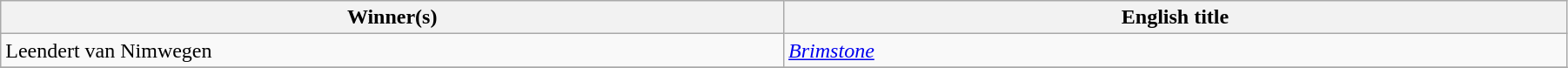<table class="wikitable" width="95%" cellpadding="5">
<tr>
<th width="18%">Winner(s)</th>
<th width="18%">English title</th>
</tr>
<tr>
<td> Leendert van Nimwegen</td>
<td><em><a href='#'>Brimstone</a></em></td>
</tr>
<tr>
</tr>
</table>
